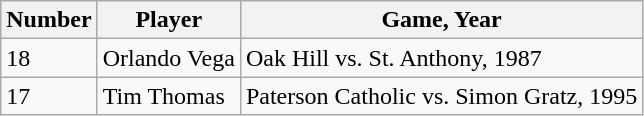<table class="wikitable">
<tr>
<th>Number</th>
<th>Player</th>
<th>Game, Year</th>
</tr>
<tr>
<td>18</td>
<td>Orlando Vega</td>
<td>Oak Hill vs. St. Anthony, 1987</td>
</tr>
<tr>
<td>17</td>
<td>Tim Thomas</td>
<td>Paterson Catholic vs. Simon Gratz, 1995</td>
</tr>
</table>
